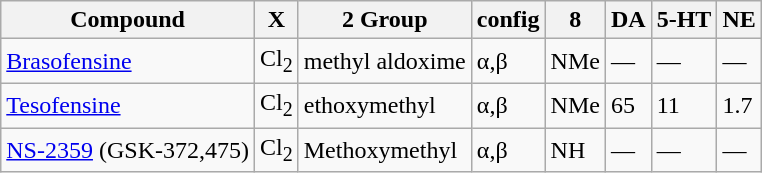<table class="wikitable">
<tr>
<th>Compound</th>
<th>X</th>
<th>2 Group</th>
<th>config</th>
<th>8</th>
<th>DA</th>
<th>5-HT</th>
<th>NE</th>
</tr>
<tr>
<td><a href='#'>Brasofensine</a></td>
<td>Cl<sub>2</sub></td>
<td>methyl aldoxime</td>
<td>α,β</td>
<td>NMe</td>
<td>—</td>
<td>—</td>
<td>—</td>
</tr>
<tr>
<td><a href='#'>Tesofensine</a></td>
<td>Cl<sub>2</sub></td>
<td>ethoxymethyl</td>
<td>α,β</td>
<td>NMe</td>
<td>65</td>
<td>11</td>
<td>1.7</td>
</tr>
<tr>
<td><a href='#'>NS-2359</a> (GSK-372,475)</td>
<td>Cl<sub>2</sub></td>
<td>Methoxymethyl</td>
<td>α,β</td>
<td>NH</td>
<td>—</td>
<td>—</td>
<td>—</td>
</tr>
</table>
